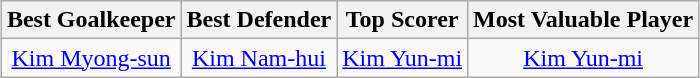<table class="wikitable" style="margin: 0 auto;">
<tr>
<th>Best Goalkeeper</th>
<th>Best Defender</th>
<th>Top Scorer</th>
<th>Most Valuable Player</th>
</tr>
<tr>
<td align = center> <a href='#'>Kim Myong-sun</a></td>
<td align = center> <a href='#'>Kim Nam-hui</a></td>
<td align = center> <a href='#'>Kim Yun-mi</a></td>
<td align = center> <a href='#'>Kim Yun-mi</a></td>
</tr>
</table>
